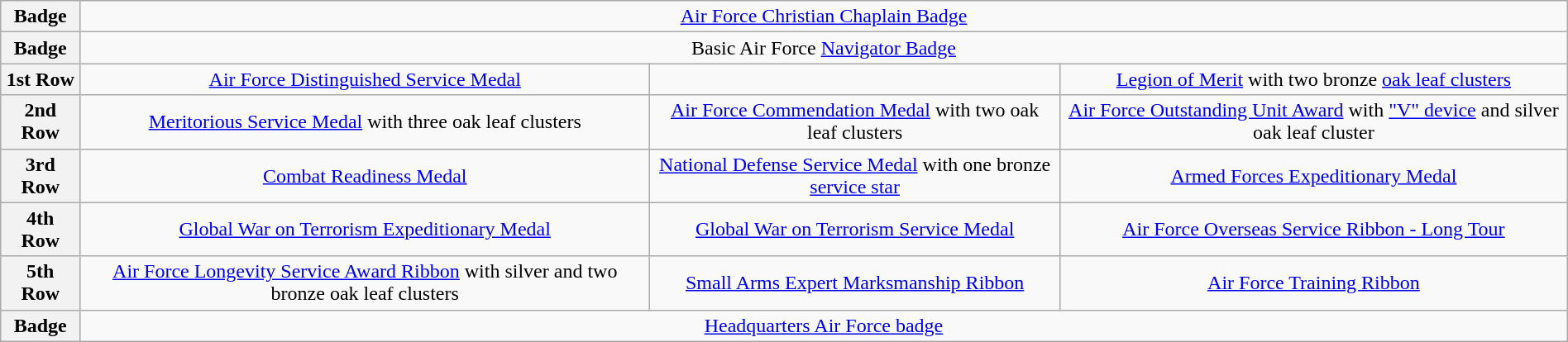<table class="wikitable" style="margin:1em auto; text-align:center;">
<tr>
<th>Badge</th>
<td colspan="3"><a href='#'>Air Force Christian Chaplain Badge</a></td>
</tr>
<tr>
<th>Badge</th>
<td colspan="3">Basic Air Force <a href='#'>Navigator Badge</a></td>
</tr>
<tr>
<th>1st Row</th>
<td><a href='#'>Air Force Distinguished Service Medal</a></td>
<td></td>
<td><a href='#'>Legion of Merit</a> with two bronze <a href='#'>oak leaf clusters</a></td>
</tr>
<tr>
<th>2nd Row</th>
<td><a href='#'>Meritorious Service Medal</a> with three oak leaf clusters</td>
<td><a href='#'>Air Force Commendation Medal</a> with two oak leaf clusters</td>
<td><a href='#'>Air Force Outstanding Unit Award</a> with <a href='#'>"V" device</a> and silver oak leaf cluster</td>
</tr>
<tr>
<th>3rd Row</th>
<td><a href='#'>Combat Readiness Medal</a></td>
<td><a href='#'>National Defense Service Medal</a> with one bronze <a href='#'>service star</a></td>
<td><a href='#'>Armed Forces Expeditionary Medal</a></td>
</tr>
<tr>
<th>4th Row</th>
<td><a href='#'>Global War on Terrorism Expeditionary Medal</a></td>
<td><a href='#'>Global War on Terrorism Service Medal</a></td>
<td><a href='#'>Air Force Overseas Service Ribbon - Long Tour</a></td>
</tr>
<tr>
<th>5th Row</th>
<td><a href='#'>Air Force Longevity Service Award Ribbon</a> with silver and two bronze oak leaf clusters</td>
<td><a href='#'>Small Arms Expert Marksmanship Ribbon</a></td>
<td><a href='#'>Air Force Training Ribbon</a></td>
</tr>
<tr>
<th>Badge</th>
<td colspan="3"><a href='#'>Headquarters Air Force badge</a></td>
</tr>
</table>
